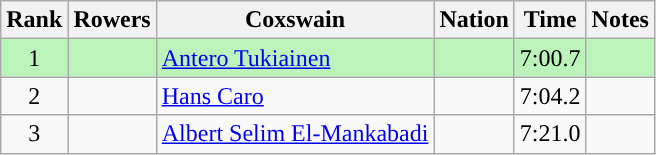<table class="wikitable sortable" style="text-align:center">
<tr>
<th>Rank</th>
<th>Rowers</th>
<th>Coxswain</th>
<th>Nation</th>
<th>Time</th>
<th>Notes</th>
</tr>
<tr bgcolor=bbf3bb>
<td>1</td>
<td align=left></td>
<td align=left><a href='#'>Antero Tukiainen</a></td>
<td align=left></td>
<td>7:00.7</td>
<td></td>
</tr>
<tr>
<td>2</td>
<td align=left></td>
<td align=left><a href='#'>Hans Caro</a></td>
<td align=left></td>
<td>7:04.2</td>
<td></td>
</tr>
<tr>
<td>3</td>
<td align=left></td>
<td align=left><a href='#'>Albert Selim El-Mankabadi</a></td>
<td align=left></td>
<td>7:21.0</td>
<td></td>
</tr>
</table>
